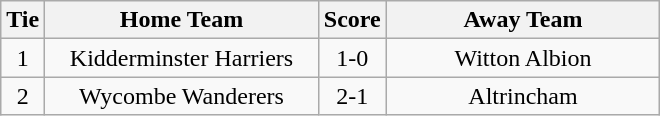<table class="wikitable" style="text-align:center;">
<tr>
<th width=20>Tie</th>
<th width=175>Home Team</th>
<th width=20>Score</th>
<th width=175>Away Team</th>
</tr>
<tr>
<td>1</td>
<td>Kidderminster Harriers</td>
<td>1-0</td>
<td>Witton Albion</td>
</tr>
<tr>
<td>2</td>
<td>Wycombe Wanderers</td>
<td>2-1</td>
<td>Altrincham</td>
</tr>
</table>
